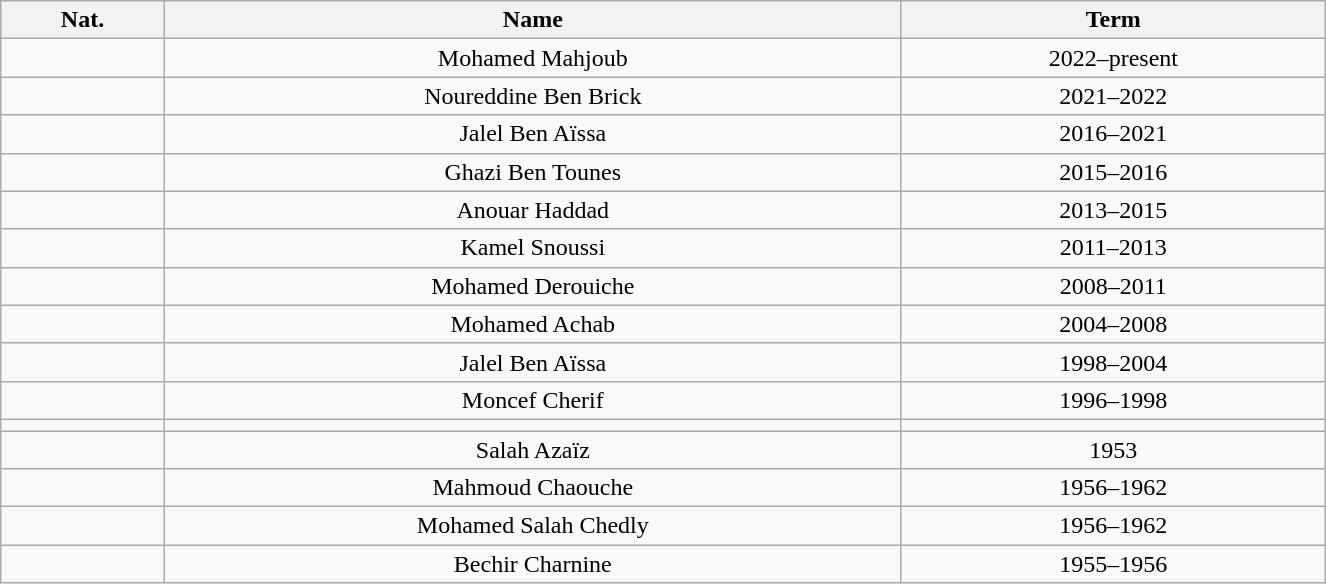<table class="wikitable" style="width:70%; border:1px solid #ccc; border-collapse:collapse; text-align:center; margin:auto;">
<tr>
<th>Nat.</th>
<th>Name</th>
<th>Term</th>
</tr>
<tr>
<td></td>
<td>Mohamed Mahjoub</td>
<td>2022–present</td>
</tr>
<tr>
<td></td>
<td>Noureddine Ben Brick</td>
<td>2021–2022</td>
</tr>
<tr>
<td></td>
<td>Jalel Ben Aïssa</td>
<td>2016–2021</td>
</tr>
<tr>
<td></td>
<td>Ghazi Ben Tounes</td>
<td>2015–2016</td>
</tr>
<tr>
<td></td>
<td>Anouar Haddad</td>
<td>2013–2015</td>
</tr>
<tr>
<td></td>
<td>Kamel Snoussi</td>
<td>2011–2013</td>
</tr>
<tr>
<td></td>
<td>Mohamed Derouiche</td>
<td>2008–2011</td>
</tr>
<tr>
<td></td>
<td>Mohamed Achab</td>
<td>2004–2008</td>
</tr>
<tr>
<td></td>
<td>Jalel Ben Aïssa</td>
<td>1998–2004</td>
</tr>
<tr>
<td></td>
<td>Moncef Cherif</td>
<td>1996–1998</td>
</tr>
<tr>
<td></td>
<td></td>
<td></td>
</tr>
<tr>
<td></td>
<td>Salah Azaïz</td>
<td>1953</td>
</tr>
<tr>
<td></td>
<td>Mahmoud Chaouche</td>
<td>1956–1962</td>
</tr>
<tr>
<td></td>
<td>Mohamed Salah Chedly</td>
<td>1956–1962</td>
</tr>
<tr>
<td></td>
<td>Bechir Charnine</td>
<td>1955–1956</td>
</tr>
</table>
